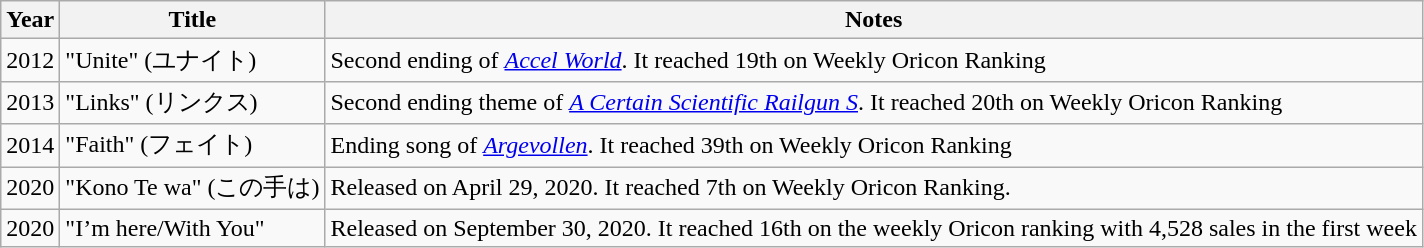<table class="wikitable">
<tr>
<th>Year</th>
<th>Title</th>
<th>Notes</th>
</tr>
<tr>
<td>2012</td>
<td>"Unite" (ユナイト)</td>
<td>Second ending of <em><a href='#'>Accel World</a></em>. It reached 19th on Weekly Oricon Ranking </td>
</tr>
<tr>
<td>2013</td>
<td>"Links" (リンクス)</td>
<td>Second ending theme of <em><a href='#'>A Certain Scientific Railgun S</a></em>. It reached 20th on Weekly Oricon Ranking </td>
</tr>
<tr>
<td>2014</td>
<td>"Faith" (フェイト)</td>
<td>Ending song of <em><a href='#'>Argevollen</a></em>. It reached 39th on Weekly Oricon Ranking </td>
</tr>
<tr>
<td>2020</td>
<td>"Kono Te wa" (この手は)</td>
<td>Released on April 29, 2020. It reached 7th on Weekly Oricon Ranking.</td>
</tr>
<tr>
<td>2020</td>
<td>"I’m here/With You"</td>
<td>Released on September 30, 2020. It reached 16th on the weekly Oricon ranking with 4,528 sales in the first week </td>
</tr>
</table>
